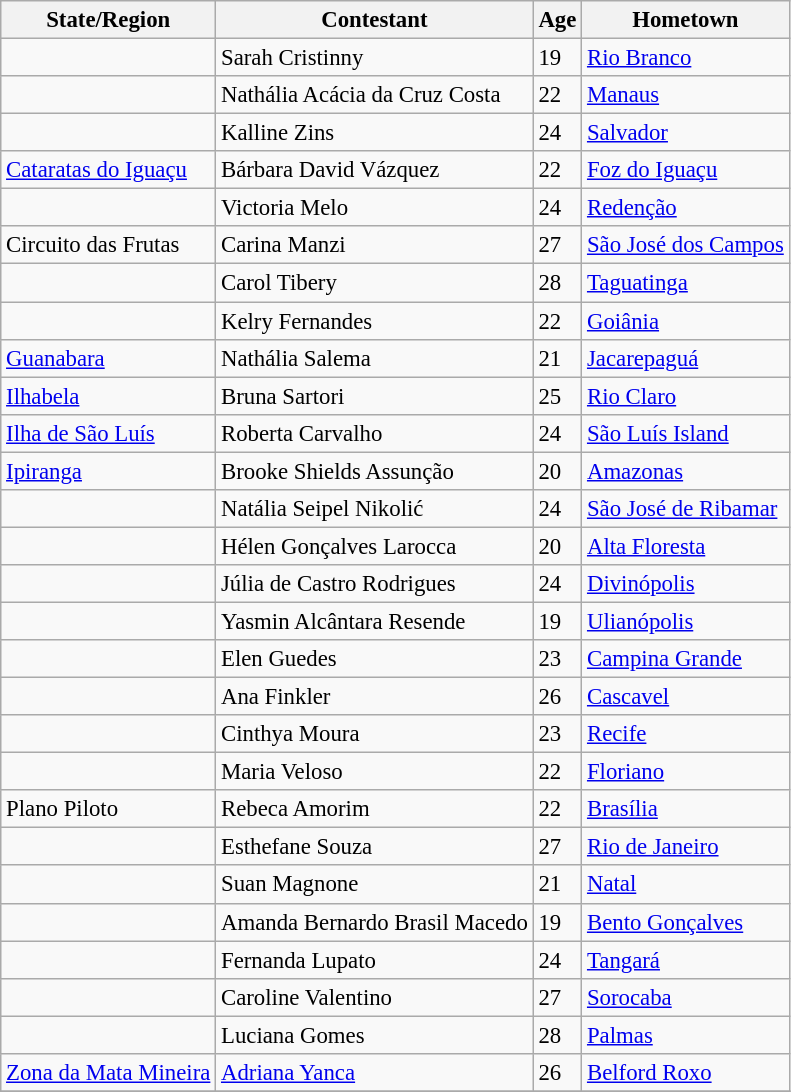<table class="wikitable sortable" style="font-size: 95%;">
<tr>
<th>State/Region</th>
<th>Contestant</th>
<th>Age</th>
<th>Hometown</th>
</tr>
<tr>
<td></td>
<td>Sarah Cristinny</td>
<td>19</td>
<td><a href='#'>Rio Branco</a></td>
</tr>
<tr>
<td></td>
<td>Nathália Acácia da Cruz Costa</td>
<td>22</td>
<td><a href='#'>Manaus</a></td>
</tr>
<tr>
<td></td>
<td>Kalline Zins</td>
<td>24</td>
<td><a href='#'>Salvador</a></td>
</tr>
<tr>
<td> <a href='#'>Cataratas do Iguaçu</a></td>
<td>Bárbara David Vázquez</td>
<td>22</td>
<td><a href='#'>Foz do Iguaçu</a></td>
</tr>
<tr>
<td></td>
<td>Victoria Melo</td>
<td>24</td>
<td><a href='#'>Redenção</a></td>
</tr>
<tr>
<td> Circuito das Frutas</td>
<td>Carina Manzi</td>
<td>27</td>
<td><a href='#'>São José dos Campos</a></td>
</tr>
<tr>
<td></td>
<td>Carol Tibery</td>
<td>28</td>
<td><a href='#'>Taguatinga</a></td>
</tr>
<tr>
<td></td>
<td>Kelry Fernandes</td>
<td>22</td>
<td><a href='#'>Goiânia</a></td>
</tr>
<tr>
<td> <a href='#'>Guanabara</a></td>
<td>Nathália Salema</td>
<td>21</td>
<td><a href='#'>Jacarepaguá</a></td>
</tr>
<tr>
<td> <a href='#'>Ilhabela</a></td>
<td>Bruna Sartori</td>
<td>25</td>
<td><a href='#'>Rio Claro</a></td>
</tr>
<tr>
<td> <a href='#'>Ilha de São Luís</a></td>
<td>Roberta Carvalho</td>
<td>24</td>
<td><a href='#'>São Luís Island</a></td>
</tr>
<tr>
<td> <a href='#'>Ipiranga</a></td>
<td>Brooke Shields Assunção</td>
<td>20</td>
<td><a href='#'>Amazonas</a></td>
</tr>
<tr>
<td></td>
<td>Natália Seipel Nikolić</td>
<td>24</td>
<td><a href='#'>São José de Ribamar</a></td>
</tr>
<tr>
<td></td>
<td>Hélen Gonçalves Larocca</td>
<td>20</td>
<td><a href='#'>Alta Floresta</a></td>
</tr>
<tr>
<td></td>
<td>Júlia de Castro Rodrigues</td>
<td>24</td>
<td><a href='#'>Divinópolis</a></td>
</tr>
<tr>
<td></td>
<td>Yasmin Alcântara Resende</td>
<td>19</td>
<td><a href='#'>Ulianópolis</a></td>
</tr>
<tr>
<td></td>
<td>Elen Guedes</td>
<td>23</td>
<td><a href='#'>Campina Grande</a></td>
</tr>
<tr>
<td></td>
<td>Ana Finkler</td>
<td>26</td>
<td><a href='#'>Cascavel</a></td>
</tr>
<tr>
<td></td>
<td>Cinthya Moura</td>
<td>23</td>
<td><a href='#'>Recife</a></td>
</tr>
<tr>
<td></td>
<td>Maria Veloso</td>
<td>22</td>
<td><a href='#'>Floriano</a></td>
</tr>
<tr>
<td> Plano Piloto</td>
<td>Rebeca Amorim</td>
<td>22</td>
<td><a href='#'>Brasília</a></td>
</tr>
<tr>
<td></td>
<td>Esthefane Souza</td>
<td>27</td>
<td><a href='#'>Rio de Janeiro</a></td>
</tr>
<tr>
<td></td>
<td>Suan Magnone</td>
<td>21</td>
<td><a href='#'>Natal</a></td>
</tr>
<tr>
<td></td>
<td>Amanda Bernardo Brasil Macedo</td>
<td>19</td>
<td><a href='#'>Bento Gonçalves</a></td>
</tr>
<tr>
<td></td>
<td>Fernanda Lupato</td>
<td>24</td>
<td><a href='#'>Tangará</a></td>
</tr>
<tr>
<td></td>
<td>Caroline Valentino</td>
<td>27</td>
<td><a href='#'>Sorocaba</a></td>
</tr>
<tr>
<td></td>
<td>Luciana Gomes</td>
<td>28</td>
<td><a href='#'>Palmas</a></td>
</tr>
<tr>
<td> <a href='#'>Zona da Mata Mineira</a></td>
<td><a href='#'>Adriana Yanca</a></td>
<td>26</td>
<td><a href='#'>Belford Roxo</a></td>
</tr>
<tr>
</tr>
</table>
